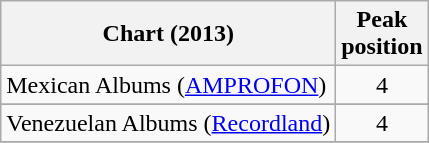<table class="wikitable sortable">
<tr>
<th align="left">Chart (2013)</th>
<th style="text-align:center;">Peak<br>position</th>
</tr>
<tr>
<td>Mexican Albums (<a href='#'>AMPROFON</a>)</td>
<td style="text-align:center;">4</td>
</tr>
<tr>
</tr>
<tr>
</tr>
<tr>
</tr>
<tr>
</tr>
<tr>
<td>Venezuelan Albums (<a href='#'>Recordland</a>)</td>
<td style="text-align:center;">4</td>
</tr>
<tr>
</tr>
</table>
